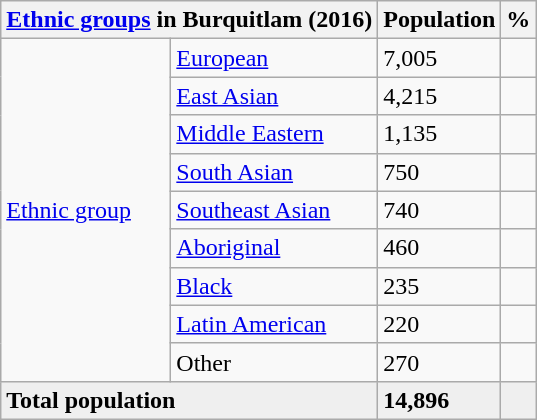<table class="wikitable">
<tr>
<th colspan=2><a href='#'>Ethnic groups</a> in Burquitlam (2016)<br></th>
<th>Population</th>
<th>%</th>
</tr>
<tr>
<td rowspan=9><a href='#'>Ethnic group</a></td>
<td><a href='#'>European</a></td>
<td>7,005</td>
<td></td>
</tr>
<tr>
<td><a href='#'>East Asian</a></td>
<td>4,215</td>
<td></td>
</tr>
<tr>
<td><a href='#'>Middle Eastern</a></td>
<td>1,135</td>
<td></td>
</tr>
<tr>
<td><a href='#'>South Asian</a></td>
<td>750</td>
<td></td>
</tr>
<tr>
<td><a href='#'>Southeast Asian</a></td>
<td>740</td>
<td></td>
</tr>
<tr>
<td><a href='#'>Aboriginal</a></td>
<td>460</td>
<td></td>
</tr>
<tr>
<td><a href='#'>Black</a></td>
<td>235</td>
<td></td>
</tr>
<tr>
<td><a href='#'>Latin American</a></td>
<td>220</td>
<td></td>
</tr>
<tr>
<td>Other</td>
<td>270</td>
<td></td>
</tr>
<tr style="background:#efefef; font-weight:bold">
<td colspan=2>Total population</td>
<td>14,896</td>
<td></td>
</tr>
</table>
